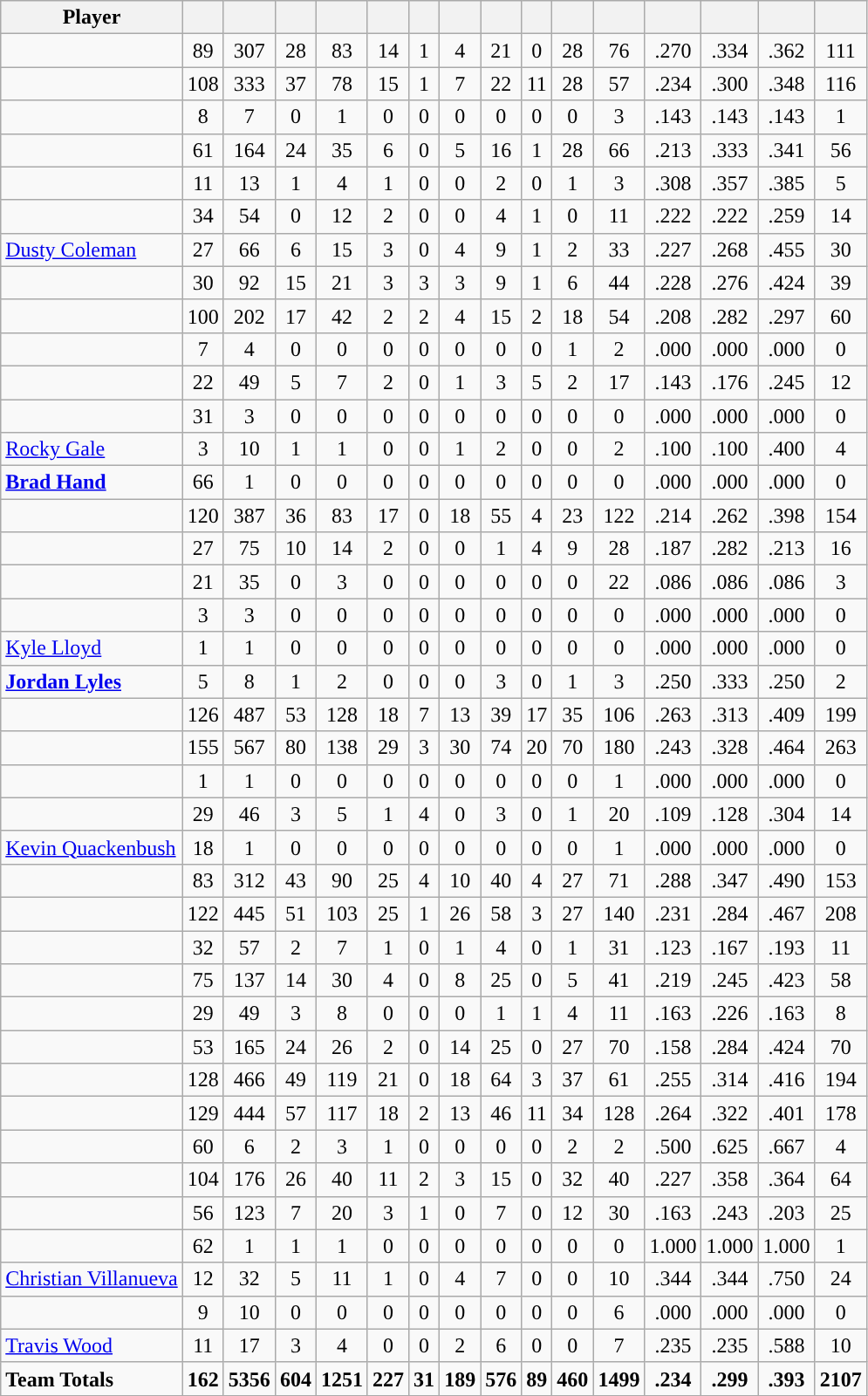<table class="wikitable sortable" style="text-align:center;">
<tr>
<th>Player</th>
<th></th>
<th></th>
<th></th>
<th></th>
<th></th>
<th></th>
<th></th>
<th></th>
<th></th>
<th></th>
<th></th>
<th></th>
<th></th>
<th></th>
<th></th>
</tr>
<tr>
<td align=left></td>
<td>89</td>
<td>307</td>
<td>28</td>
<td>83</td>
<td>14</td>
<td>1</td>
<td>4</td>
<td>21</td>
<td>0</td>
<td>28</td>
<td>76</td>
<td>.270</td>
<td>.334</td>
<td>.362</td>
<td>111</td>
</tr>
<tr>
<td align=left></td>
<td>108</td>
<td>333</td>
<td>37</td>
<td>78</td>
<td>15</td>
<td>1</td>
<td>7</td>
<td>22</td>
<td>11</td>
<td>28</td>
<td>57</td>
<td>.234</td>
<td>.300</td>
<td>.348</td>
<td>116</td>
</tr>
<tr>
<td align=left><strong></strong></td>
<td>8</td>
<td>7</td>
<td>0</td>
<td>1</td>
<td>0</td>
<td>0</td>
<td>0</td>
<td>0</td>
<td>0</td>
<td>0</td>
<td>3</td>
<td>.143</td>
<td>.143</td>
<td>.143</td>
<td>1</td>
</tr>
<tr>
<td align=left></td>
<td>61</td>
<td>164</td>
<td>24</td>
<td>35</td>
<td>6</td>
<td>0</td>
<td>5</td>
<td>16</td>
<td>1</td>
<td>28</td>
<td>66</td>
<td>.213</td>
<td>.333</td>
<td>.341</td>
<td>56</td>
</tr>
<tr>
<td align=left></td>
<td>11</td>
<td>13</td>
<td>1</td>
<td>4</td>
<td>1</td>
<td>0</td>
<td>0</td>
<td>2</td>
<td>0</td>
<td>1</td>
<td>3</td>
<td>.308</td>
<td>.357</td>
<td>.385</td>
<td>5</td>
</tr>
<tr>
<td align=left><strong></strong></td>
<td>34</td>
<td>54</td>
<td>0</td>
<td>12</td>
<td>2</td>
<td>0</td>
<td>0</td>
<td>4</td>
<td>1</td>
<td>0</td>
<td>11</td>
<td>.222</td>
<td>.222</td>
<td>.259</td>
<td>14</td>
</tr>
<tr>
<td align=left><a href='#'>Dusty Coleman</a></td>
<td>27</td>
<td>66</td>
<td>6</td>
<td>15</td>
<td>3</td>
<td>0</td>
<td>4</td>
<td>9</td>
<td>1</td>
<td>2</td>
<td>33</td>
<td>.227</td>
<td>.268</td>
<td>.455</td>
<td>30</td>
</tr>
<tr>
<td align=left><strong></strong></td>
<td>30</td>
<td>92</td>
<td>15</td>
<td>21</td>
<td>3</td>
<td>3</td>
<td>3</td>
<td>9</td>
<td>1</td>
<td>6</td>
<td>44</td>
<td>.228</td>
<td>.276</td>
<td>.424</td>
<td>39</td>
</tr>
<tr>
<td align=left></td>
<td>100</td>
<td>202</td>
<td>17</td>
<td>42</td>
<td>2</td>
<td>2</td>
<td>4</td>
<td>15</td>
<td>2</td>
<td>18</td>
<td>54</td>
<td>.208</td>
<td>.282</td>
<td>.297</td>
<td>60</td>
</tr>
<tr>
<td align=left></td>
<td>7</td>
<td>4</td>
<td>0</td>
<td>0</td>
<td>0</td>
<td>0</td>
<td>0</td>
<td>0</td>
<td>0</td>
<td>1</td>
<td>2</td>
<td>.000</td>
<td>.000</td>
<td>.000</td>
<td>0</td>
</tr>
<tr>
<td align=left></td>
<td>22</td>
<td>49</td>
<td>5</td>
<td>7</td>
<td>2</td>
<td>0</td>
<td>1</td>
<td>3</td>
<td>5</td>
<td>2</td>
<td>17</td>
<td>.143</td>
<td>.176</td>
<td>.245</td>
<td>12</td>
</tr>
<tr>
<td align=left></td>
<td>31</td>
<td>3</td>
<td>0</td>
<td>0</td>
<td>0</td>
<td>0</td>
<td>0</td>
<td>0</td>
<td>0</td>
<td>0</td>
<td>0</td>
<td>.000</td>
<td>.000</td>
<td>.000</td>
<td>0</td>
</tr>
<tr>
<td align=left><a href='#'>Rocky Gale</a></td>
<td>3</td>
<td>10</td>
<td>1</td>
<td>1</td>
<td>0</td>
<td>0</td>
<td>1</td>
<td>2</td>
<td>0</td>
<td>0</td>
<td>2</td>
<td>.100</td>
<td>.100</td>
<td>.400</td>
<td>4</td>
</tr>
<tr>
<td align=left><strong><a href='#'>Brad Hand</a></strong></td>
<td>66</td>
<td>1</td>
<td>0</td>
<td>0</td>
<td>0</td>
<td>0</td>
<td>0</td>
<td>0</td>
<td>0</td>
<td>0</td>
<td>0</td>
<td>.000</td>
<td>.000</td>
<td>.000</td>
<td>0</td>
</tr>
<tr>
<td align=left><strong></strong></td>
<td>120</td>
<td>387</td>
<td>36</td>
<td>83</td>
<td>17</td>
<td>0</td>
<td>18</td>
<td>55</td>
<td>4</td>
<td>23</td>
<td>122</td>
<td>.214</td>
<td>.262</td>
<td>.398</td>
<td>154</td>
</tr>
<tr>
<td align=left><strong></strong></td>
<td>27</td>
<td>75</td>
<td>10</td>
<td>14</td>
<td>2</td>
<td>0</td>
<td>0</td>
<td>1</td>
<td>4</td>
<td>9</td>
<td>28</td>
<td>.187</td>
<td>.282</td>
<td>.213</td>
<td>16</td>
</tr>
<tr>
<td align=left><strong></strong></td>
<td>21</td>
<td>35</td>
<td>0</td>
<td>3</td>
<td>0</td>
<td>0</td>
<td>0</td>
<td>0</td>
<td>0</td>
<td>0</td>
<td>22</td>
<td>.086</td>
<td>.086</td>
<td>.086</td>
<td>3</td>
</tr>
<tr>
<td align=left></td>
<td>3</td>
<td>3</td>
<td>0</td>
<td>0</td>
<td>0</td>
<td>0</td>
<td>0</td>
<td>0</td>
<td>0</td>
<td>0</td>
<td>0</td>
<td>.000</td>
<td>.000</td>
<td>.000</td>
<td>0</td>
</tr>
<tr>
<td align=left><a href='#'>Kyle Lloyd</a></td>
<td>1</td>
<td>1</td>
<td>0</td>
<td>0</td>
<td>0</td>
<td>0</td>
<td>0</td>
<td>0</td>
<td>0</td>
<td>0</td>
<td>0</td>
<td>.000</td>
<td>.000</td>
<td>.000</td>
<td>0</td>
</tr>
<tr>
<td align=left><strong><a href='#'>Jordan Lyles</a></strong></td>
<td>5</td>
<td>8</td>
<td>1</td>
<td>2</td>
<td>0</td>
<td>0</td>
<td>0</td>
<td>3</td>
<td>0</td>
<td>1</td>
<td>3</td>
<td>.250</td>
<td>.333</td>
<td>.250</td>
<td>2</td>
</tr>
<tr>
<td align=left><strong></strong></td>
<td>126</td>
<td>487</td>
<td>53</td>
<td>128</td>
<td>18</td>
<td>7</td>
<td>13</td>
<td>39</td>
<td>17</td>
<td>35</td>
<td>106</td>
<td>.263</td>
<td>.313</td>
<td>.409</td>
<td>199</td>
</tr>
<tr>
<td align=left><strong></strong></td>
<td>155</td>
<td>567</td>
<td>80</td>
<td>138</td>
<td>29</td>
<td>3</td>
<td>30</td>
<td>74</td>
<td>20</td>
<td>70</td>
<td>180</td>
<td>.243</td>
<td>.328</td>
<td>.464</td>
<td>263</td>
</tr>
<tr>
<td align=left></td>
<td>1</td>
<td>1</td>
<td>0</td>
<td>0</td>
<td>0</td>
<td>0</td>
<td>0</td>
<td>0</td>
<td>0</td>
<td>0</td>
<td>1</td>
<td>.000</td>
<td>.000</td>
<td>.000</td>
<td>0</td>
</tr>
<tr>
<td align=left><strong></strong></td>
<td>29</td>
<td>46</td>
<td>3</td>
<td>5</td>
<td>1</td>
<td>4</td>
<td>0</td>
<td>3</td>
<td>0</td>
<td>1</td>
<td>20</td>
<td>.109</td>
<td>.128</td>
<td>.304</td>
<td>14</td>
</tr>
<tr>
<td align=left><a href='#'>Kevin Quackenbush</a></td>
<td>18</td>
<td>1</td>
<td>0</td>
<td>0</td>
<td>0</td>
<td>0</td>
<td>0</td>
<td>0</td>
<td>0</td>
<td>0</td>
<td>1</td>
<td>.000</td>
<td>.000</td>
<td>.000</td>
<td>0</td>
</tr>
<tr>
<td align=left></td>
<td>83</td>
<td>312</td>
<td>43</td>
<td>90</td>
<td>25</td>
<td>4</td>
<td>10</td>
<td>40</td>
<td>4</td>
<td>27</td>
<td>71</td>
<td>.288</td>
<td>.347</td>
<td>.490</td>
<td>153</td>
</tr>
<tr>
<td align=left><strong></strong></td>
<td>122</td>
<td>445</td>
<td>51</td>
<td>103</td>
<td>25</td>
<td>1</td>
<td>26</td>
<td>58</td>
<td>3</td>
<td>27</td>
<td>140</td>
<td>.231</td>
<td>.284</td>
<td>.467</td>
<td>208</td>
</tr>
<tr>
<td align=left></td>
<td>32</td>
<td>57</td>
<td>2</td>
<td>7</td>
<td>1</td>
<td>0</td>
<td>1</td>
<td>4</td>
<td>0</td>
<td>1</td>
<td>31</td>
<td>.123</td>
<td>.167</td>
<td>.193</td>
<td>11</td>
</tr>
<tr>
<td align=left></td>
<td>75</td>
<td>137</td>
<td>14</td>
<td>30</td>
<td>4</td>
<td>0</td>
<td>8</td>
<td>25</td>
<td>0</td>
<td>5</td>
<td>41</td>
<td>.219</td>
<td>.245</td>
<td>.423</td>
<td>58</td>
</tr>
<tr>
<td align=left></td>
<td>29</td>
<td>49</td>
<td>3</td>
<td>8</td>
<td>0</td>
<td>0</td>
<td>0</td>
<td>1</td>
<td>1</td>
<td>4</td>
<td>11</td>
<td>.163</td>
<td>.226</td>
<td>.163</td>
<td>8</td>
</tr>
<tr>
<td align=left></td>
<td>53</td>
<td>165</td>
<td>24</td>
<td>26</td>
<td>2</td>
<td>0</td>
<td>14</td>
<td>25</td>
<td>0</td>
<td>27</td>
<td>70</td>
<td>.158</td>
<td>.284</td>
<td>.424</td>
<td>70</td>
</tr>
<tr>
<td align=left></td>
<td>128</td>
<td>466</td>
<td>49</td>
<td>119</td>
<td>21</td>
<td>0</td>
<td>18</td>
<td>64</td>
<td>3</td>
<td>37</td>
<td>61</td>
<td>.255</td>
<td>.314</td>
<td>.416</td>
<td>194</td>
</tr>
<tr>
<td align=left></td>
<td>129</td>
<td>444</td>
<td>57</td>
<td>117</td>
<td>18</td>
<td>2</td>
<td>13</td>
<td>46</td>
<td>11</td>
<td>34</td>
<td>128</td>
<td>.264</td>
<td>.322</td>
<td>.401</td>
<td>178</td>
</tr>
<tr>
<td align=left><strong></strong></td>
<td>60</td>
<td>6</td>
<td>2</td>
<td>3</td>
<td>1</td>
<td>0</td>
<td>0</td>
<td>0</td>
<td>0</td>
<td>2</td>
<td>2</td>
<td>.500</td>
<td>.625</td>
<td>.667</td>
<td>4</td>
</tr>
<tr>
<td align=left></td>
<td>104</td>
<td>176</td>
<td>26</td>
<td>40</td>
<td>11</td>
<td>2</td>
<td>3</td>
<td>15</td>
<td>0</td>
<td>32</td>
<td>40</td>
<td>.227</td>
<td>.358</td>
<td>.364</td>
<td>64</td>
</tr>
<tr>
<td align=left><strong></strong></td>
<td>56</td>
<td>123</td>
<td>7</td>
<td>20</td>
<td>3</td>
<td>1</td>
<td>0</td>
<td>7</td>
<td>0</td>
<td>12</td>
<td>30</td>
<td>.163</td>
<td>.243</td>
<td>.203</td>
<td>25</td>
</tr>
<tr>
<td align=left></td>
<td>62</td>
<td>1</td>
<td>1</td>
<td>1</td>
<td>0</td>
<td>0</td>
<td>0</td>
<td>0</td>
<td>0</td>
<td>0</td>
<td>0</td>
<td>1.000</td>
<td>1.000</td>
<td>1.000</td>
<td>1</td>
</tr>
<tr>
<td align=left><a href='#'>Christian Villanueva</a></td>
<td>12</td>
<td>32</td>
<td>5</td>
<td>11</td>
<td>1</td>
<td>0</td>
<td>4</td>
<td>7</td>
<td>0</td>
<td>0</td>
<td>10</td>
<td>.344</td>
<td>.344</td>
<td>.750</td>
<td>24</td>
</tr>
<tr>
<td align=left></td>
<td>9</td>
<td>10</td>
<td>0</td>
<td>0</td>
<td>0</td>
<td>0</td>
<td>0</td>
<td>0</td>
<td>0</td>
<td>0</td>
<td>6</td>
<td>.000</td>
<td>.000</td>
<td>.000</td>
<td>0</td>
</tr>
<tr>
<td align=left><a href='#'>Travis Wood</a></td>
<td>11</td>
<td>17</td>
<td>3</td>
<td>4</td>
<td>0</td>
<td>0</td>
<td>2</td>
<td>6</td>
<td>0</td>
<td>0</td>
<td>7</td>
<td>.235</td>
<td>.235</td>
<td>.588</td>
<td>10</td>
</tr>
<tr>
<td align=left><strong>Team Totals</strong></td>
<td><strong>162</strong></td>
<td><strong>5356</strong></td>
<td><strong>604</strong></td>
<td><strong>1251</strong></td>
<td><strong>227</strong></td>
<td><strong>31</strong></td>
<td><strong>189</strong></td>
<td><strong>576</strong></td>
<td><strong>89</strong></td>
<td><strong>460</strong></td>
<td><strong>1499</strong></td>
<td><strong>.234</strong></td>
<td><strong>.299</strong></td>
<td><strong>.393</strong></td>
<td><strong>2107</strong></td>
</tr>
<tr class="sortbottom|}">
</tr>
</table>
